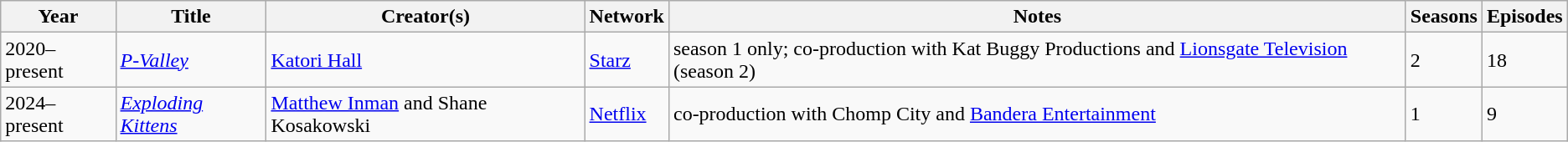<table class="wikitable sortable">
<tr>
<th>Year</th>
<th>Title</th>
<th>Creator(s)</th>
<th>Network</th>
<th>Notes</th>
<th>Seasons</th>
<th>Episodes</th>
</tr>
<tr>
<td>2020–present</td>
<td><em><a href='#'>P-Valley</a></em></td>
<td><a href='#'>Katori Hall</a></td>
<td><a href='#'>Starz</a></td>
<td>season 1 only; co-production with Kat Buggy Productions and <a href='#'>Lionsgate Television</a> (season 2)</td>
<td>2</td>
<td>18</td>
</tr>
<tr>
<td>2024–present</td>
<td><em><a href='#'>Exploding Kittens</a></em></td>
<td><a href='#'>Matthew Inman</a> and Shane Kosakowski</td>
<td><a href='#'>Netflix</a></td>
<td>co-production with Chomp City and <a href='#'>Bandera Entertainment</a></td>
<td>1</td>
<td>9</td>
</tr>
</table>
